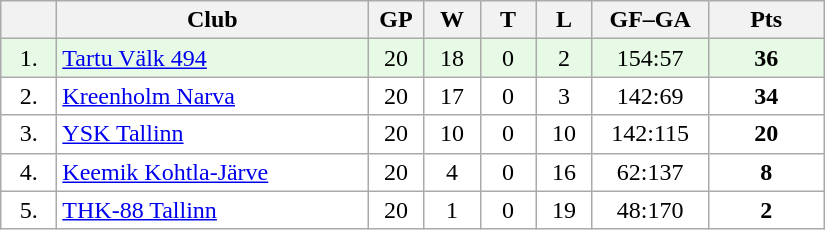<table class="wikitable">
<tr>
<th width="30"></th>
<th width="200">Club</th>
<th width="30">GP</th>
<th width="30">W</th>
<th width="30">T</th>
<th width="30">L</th>
<th width="70">GF–GA</th>
<th width="70">Pts</th>
</tr>
<tr bgcolor="#e6fae6" align="center">
<td>1.</td>
<td align="left"><a href='#'>Tartu Välk 494</a></td>
<td>20</td>
<td>18</td>
<td>0</td>
<td>2</td>
<td>154:57</td>
<td><strong>36</strong></td>
</tr>
<tr bgcolor="#FFFFFF" align="center">
<td>2.</td>
<td align="left"><a href='#'>Kreenholm Narva</a></td>
<td>20</td>
<td>17</td>
<td>0</td>
<td>3</td>
<td>142:69</td>
<td><strong>34</strong></td>
</tr>
<tr bgcolor="#FFFFFF" align="center">
<td>3.</td>
<td align="left"><a href='#'>YSK Tallinn</a></td>
<td>20</td>
<td>10</td>
<td>0</td>
<td>10</td>
<td>142:115</td>
<td><strong>20</strong></td>
</tr>
<tr bgcolor="#FFFFFF" align="center">
<td>4.</td>
<td align="left"><a href='#'>Keemik Kohtla-Järve</a></td>
<td>20</td>
<td>4</td>
<td>0</td>
<td>16</td>
<td>62:137</td>
<td><strong>8</strong></td>
</tr>
<tr bgcolor="#FFFFFF" align="center">
<td>5.</td>
<td align="left"><a href='#'>THK-88 Tallinn</a></td>
<td>20</td>
<td>1</td>
<td>0</td>
<td>19</td>
<td>48:170</td>
<td><strong>2</strong></td>
</tr>
</table>
